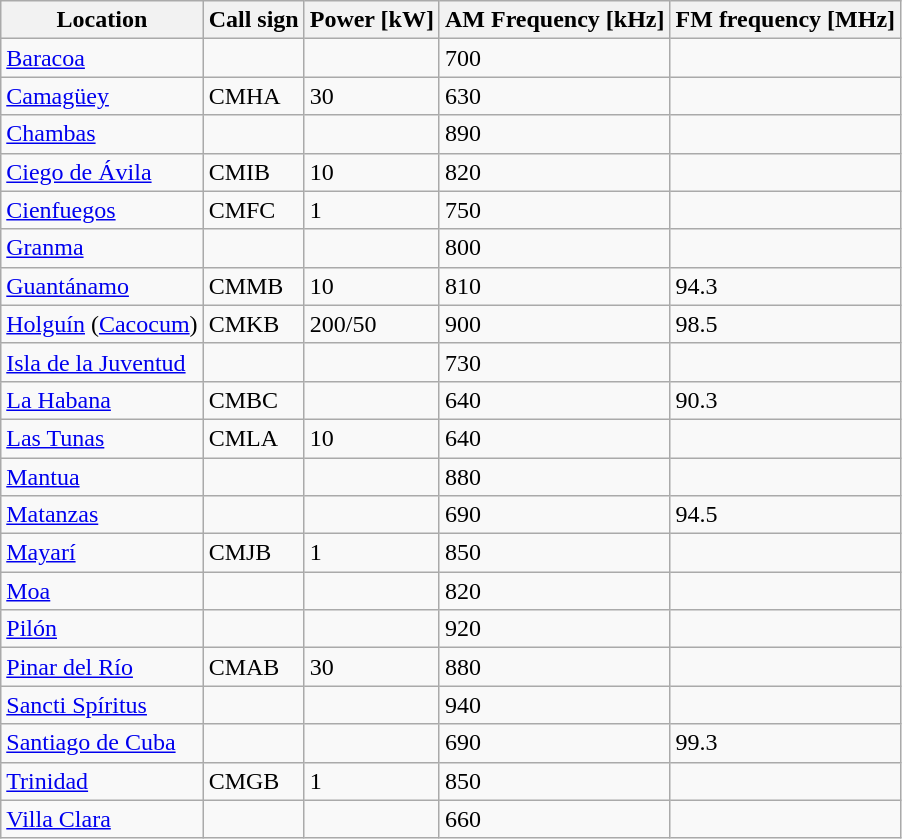<table class="wikitable sortable">
<tr>
<th>Location</th>
<th>Call sign</th>
<th>Power [kW]</th>
<th>AM Frequency [kHz]</th>
<th>FM frequency [MHz]</th>
</tr>
<tr>
<td><a href='#'>Baracoa</a></td>
<td></td>
<td></td>
<td>700</td>
<td></td>
</tr>
<tr>
<td><a href='#'>Camagüey</a></td>
<td>CMHA</td>
<td>30</td>
<td>630</td>
<td></td>
</tr>
<tr>
<td><a href='#'>Chambas</a></td>
<td></td>
<td></td>
<td>890</td>
<td></td>
</tr>
<tr>
<td><a href='#'>Ciego de Ávila</a></td>
<td>CMIB</td>
<td>10</td>
<td>820</td>
<td></td>
</tr>
<tr>
<td><a href='#'>Cienfuegos</a></td>
<td>CMFC</td>
<td>1</td>
<td>750</td>
<td></td>
</tr>
<tr>
<td><a href='#'>Granma</a></td>
<td></td>
<td></td>
<td>800</td>
<td></td>
</tr>
<tr>
<td><a href='#'>Guantánamo</a></td>
<td>CMMB</td>
<td>10</td>
<td>810</td>
<td>94.3</td>
</tr>
<tr>
<td><a href='#'>Holguín</a> (<a href='#'>Cacocum</a>)</td>
<td>CMKB</td>
<td>200/50</td>
<td>900</td>
<td>98.5</td>
</tr>
<tr>
<td><a href='#'>Isla de la Juventud</a></td>
<td></td>
<td></td>
<td>730</td>
<td></td>
</tr>
<tr>
<td><a href='#'>La Habana</a></td>
<td>CMBC</td>
<td></td>
<td>640</td>
<td>90.3</td>
</tr>
<tr>
<td><a href='#'>Las Tunas</a></td>
<td>CMLA</td>
<td>10</td>
<td>640</td>
<td></td>
</tr>
<tr>
<td><a href='#'>Mantua</a></td>
<td></td>
<td></td>
<td>880</td>
<td></td>
</tr>
<tr>
<td><a href='#'>Matanzas</a></td>
<td></td>
<td></td>
<td>690</td>
<td>94.5</td>
</tr>
<tr>
<td><a href='#'>Mayarí</a></td>
<td>CMJB</td>
<td>1</td>
<td>850</td>
<td></td>
</tr>
<tr>
<td><a href='#'>Moa</a></td>
<td></td>
<td></td>
<td>820</td>
<td></td>
</tr>
<tr>
<td><a href='#'>Pilón</a></td>
<td></td>
<td></td>
<td>920</td>
<td></td>
</tr>
<tr>
<td><a href='#'>Pinar del Río</a></td>
<td>CMAB</td>
<td>30</td>
<td>880</td>
<td></td>
</tr>
<tr>
<td><a href='#'>Sancti Spíritus</a></td>
<td></td>
<td></td>
<td>940</td>
<td></td>
</tr>
<tr>
<td><a href='#'>Santiago de Cuba</a></td>
<td></td>
<td></td>
<td>690</td>
<td>99.3</td>
</tr>
<tr>
<td><a href='#'>Trinidad</a></td>
<td>CMGB</td>
<td>1</td>
<td>850</td>
<td></td>
</tr>
<tr>
<td><a href='#'>Villa Clara</a></td>
<td></td>
<td></td>
<td>660</td>
<td></td>
</tr>
</table>
